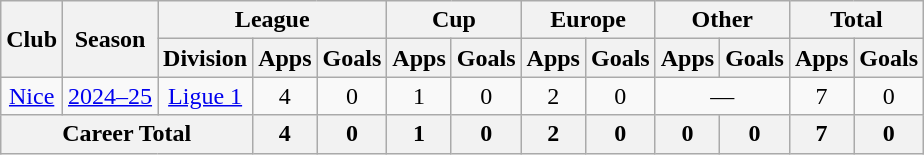<table class="wikitable" style="text-align:center">
<tr>
<th rowspan="2">Club</th>
<th rowspan="2">Season</th>
<th colspan="3">League</th>
<th colspan="2">Cup</th>
<th colspan="2">Europe</th>
<th colspan="2">Other</th>
<th colspan="2">Total</th>
</tr>
<tr>
<th>Division</th>
<th>Apps</th>
<th>Goals</th>
<th>Apps</th>
<th>Goals</th>
<th>Apps</th>
<th>Goals</th>
<th>Apps</th>
<th>Goals</th>
<th>Apps</th>
<th>Goals</th>
</tr>
<tr>
<td><a href='#'>Nice</a></td>
<td><a href='#'>2024–25</a></td>
<td><a href='#'>Ligue 1</a></td>
<td>4</td>
<td>0</td>
<td>1</td>
<td>0</td>
<td>2</td>
<td>0</td>
<td colspan="2">—</td>
<td>7</td>
<td>0</td>
</tr>
<tr>
<th colspan="3">Career Total</th>
<th>4</th>
<th>0</th>
<th>1</th>
<th>0</th>
<th>2</th>
<th>0</th>
<th>0</th>
<th>0</th>
<th>7</th>
<th>0</th>
</tr>
</table>
